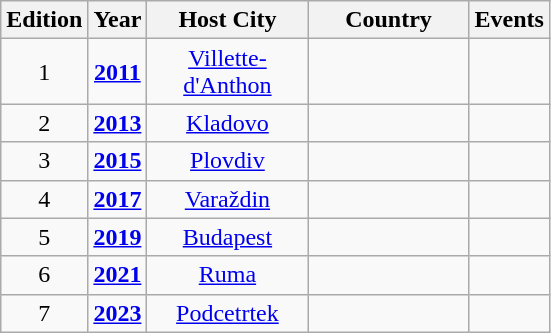<table class="wikitable" style="text-align:center">
<tr>
<th width=30>Edition</th>
<th width=30>Year</th>
<th width=100>Host City</th>
<th width=100>Country</th>
<th width=30>Events</th>
</tr>
<tr>
<td>1</td>
<td><strong><a href='#'>2011</a></strong></td>
<td><a href='#'>Villette-d'Anthon</a></td>
<td align="left"></td>
<td></td>
</tr>
<tr>
<td>2</td>
<td><strong><a href='#'>2013</a></strong></td>
<td><a href='#'>Kladovo</a></td>
<td align="left"></td>
<td></td>
</tr>
<tr>
<td>3</td>
<td><strong><a href='#'>2015</a></strong></td>
<td><a href='#'>Plovdiv</a></td>
<td align="left"></td>
<td></td>
</tr>
<tr>
<td>4</td>
<td><strong><a href='#'>2017</a></strong></td>
<td><a href='#'>Varaždin</a></td>
<td align="left"></td>
<td></td>
</tr>
<tr>
<td>5</td>
<td><strong><a href='#'>2019</a></strong></td>
<td><a href='#'>Budapest</a></td>
<td align="left"></td>
<td></td>
</tr>
<tr>
<td>6</td>
<td><strong><a href='#'>2021</a></strong></td>
<td><a href='#'>Ruma</a></td>
<td align="left"></td>
<td></td>
</tr>
<tr>
<td>7</td>
<td><strong><a href='#'>2023</a></strong></td>
<td><a href='#'>Podcetrtek</a></td>
<td align="left"></td>
<td></td>
</tr>
</table>
